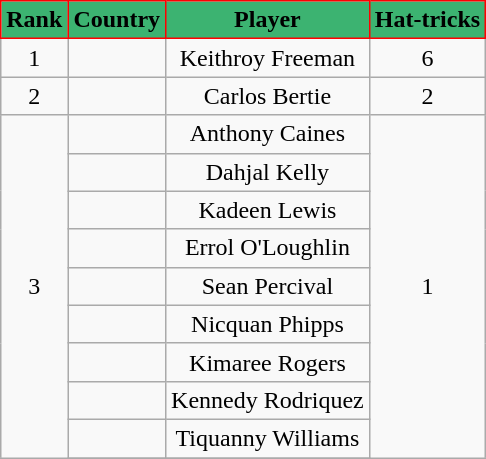<table class="wikitable" style="text-align:center;">
<tr>
<th style="background:mediumseagreen; color:black; border:1px solid red;">Rank</th>
<th style="background:mediumseagreen; color:black; border:1px solid red;">Country</th>
<th style="background:mediumseagreen; color:black; border:1px solid red;">Player</th>
<th style="background:mediumseagreen; color:black; border:1px solid red;">Hat-tricks</th>
</tr>
<tr>
<td>1</td>
<td></td>
<td>Keithroy Freeman</td>
<td>6</td>
</tr>
<tr>
<td>2</td>
<td></td>
<td>Carlos Bertie</td>
<td>2</td>
</tr>
<tr>
<td rowspan=10>3</td>
<td></td>
<td>Anthony Caines</td>
<td rowspan=10>1</td>
</tr>
<tr>
<td></td>
<td>Dahjal Kelly</td>
</tr>
<tr>
<td></td>
<td>Kadeen Lewis</td>
</tr>
<tr>
<td></td>
<td>Errol O'Loughlin</td>
</tr>
<tr>
<td></td>
<td>Sean Percival</td>
</tr>
<tr>
<td></td>
<td>Nicquan Phipps</td>
</tr>
<tr>
<td></td>
<td>Kimaree Rogers</td>
</tr>
<tr>
<td></td>
<td>Kennedy Rodriquez</td>
</tr>
<tr>
<td></td>
<td>Tiquanny Williams</td>
</tr>
<tr>
</tr>
</table>
